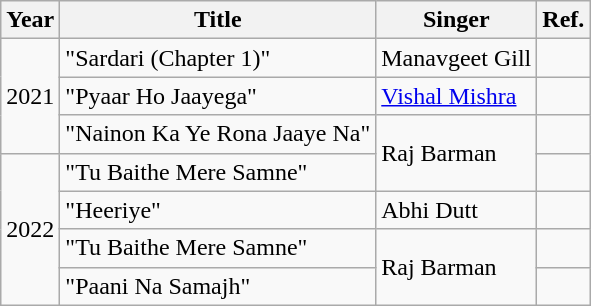<table class="wikitable">
<tr>
<th>Year</th>
<th>Title</th>
<th>Singer</th>
<th>Ref.</th>
</tr>
<tr>
<td rowspan="3">2021</td>
<td>"Sardari (Chapter 1)"</td>
<td>Manavgeet Gill</td>
<td></td>
</tr>
<tr>
<td>"Pyaar Ho Jaayega"</td>
<td><a href='#'>Vishal Mishra</a></td>
<td></td>
</tr>
<tr>
<td>"Nainon Ka Ye Rona Jaaye Na"</td>
<td rowspan="2">Raj Barman</td>
<td></td>
</tr>
<tr>
<td rowspan="4">2022</td>
<td>"Tu Baithe Mere Samne"</td>
<td></td>
</tr>
<tr>
<td>"Heeriye"</td>
<td>Abhi Dutt</td>
<td></td>
</tr>
<tr>
<td>"Tu Baithe Mere Samne"</td>
<td rowspan="2">Raj Barman</td>
<td></td>
</tr>
<tr>
<td>"Paani Na Samajh"</td>
<td></td>
</tr>
</table>
